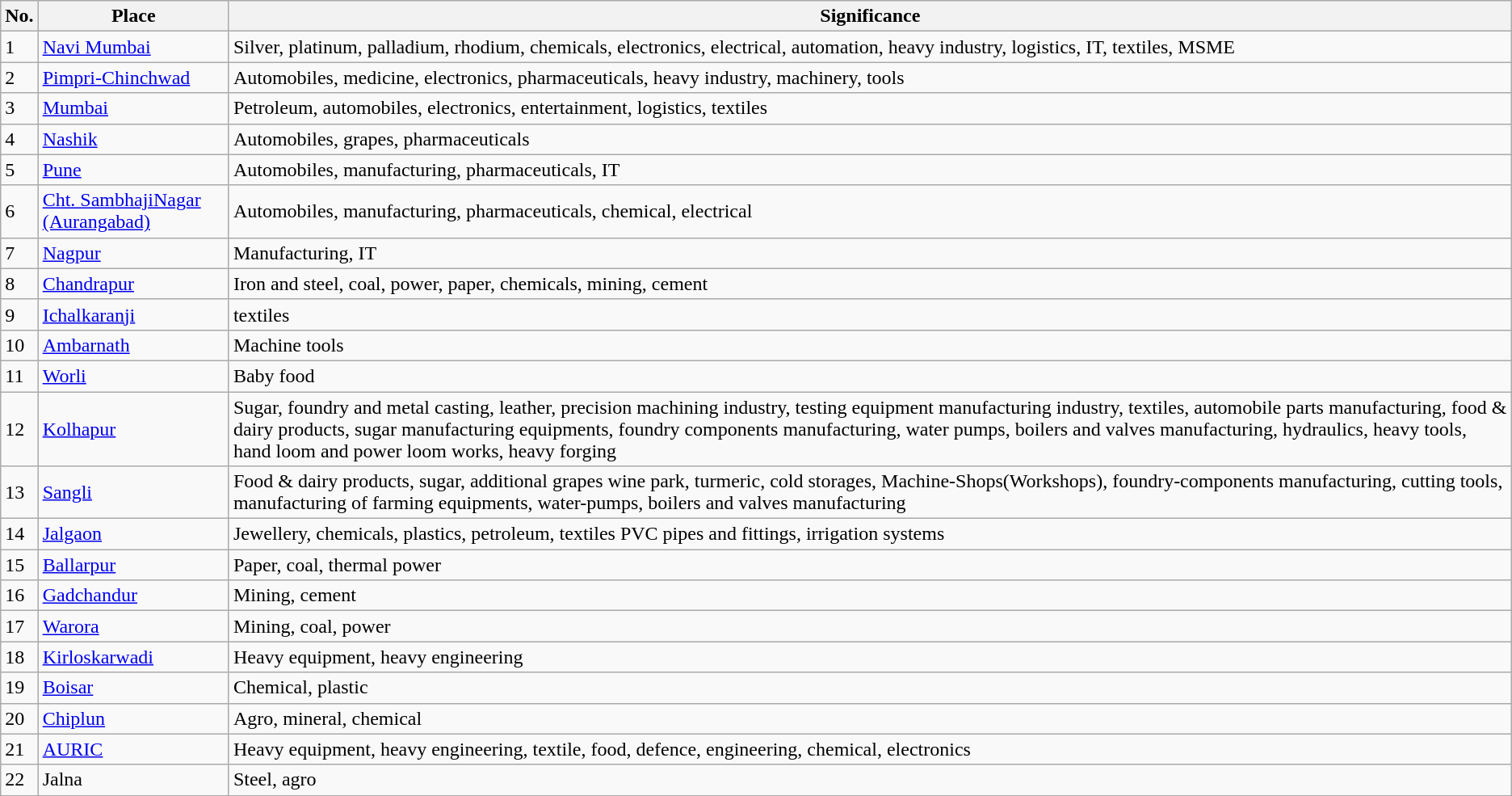<table class="wikitable sortable">
<tr>
<th>No.</th>
<th>Place</th>
<th>Significance</th>
</tr>
<tr>
<td>1</td>
<td><a href='#'>Navi Mumbai</a></td>
<td>Silver, platinum, palladium, rhodium, chemicals, electronics, electrical, automation, heavy industry, logistics, IT, textiles, MSME</td>
</tr>
<tr>
<td>2</td>
<td><a href='#'>Pimpri-Chinchwad</a></td>
<td>Automobiles, medicine, electronics, pharmaceuticals, heavy industry, machinery, tools</td>
</tr>
<tr>
<td>3</td>
<td><a href='#'>Mumbai</a></td>
<td>Petroleum, automobiles, electronics, entertainment, logistics, textiles</td>
</tr>
<tr>
<td>4</td>
<td><a href='#'>Nashik</a></td>
<td>Automobiles, grapes, pharmaceuticals</td>
</tr>
<tr>
<td>5</td>
<td><a href='#'>Pune</a></td>
<td>Automobiles, manufacturing, pharmaceuticals, IT</td>
</tr>
<tr>
<td>6</td>
<td><a href='#'>Cht. SambhajiNagar (Aurangabad)</a></td>
<td>Automobiles, manufacturing, pharmaceuticals, chemical, electrical</td>
</tr>
<tr>
<td>7</td>
<td><a href='#'>Nagpur</a></td>
<td>Manufacturing, IT</td>
</tr>
<tr>
<td>8</td>
<td><a href='#'>Chandrapur</a></td>
<td>Iron and steel, coal, power, paper, chemicals, mining, cement</td>
</tr>
<tr>
<td>9</td>
<td><a href='#'>Ichalkaranji</a></td>
<td>textiles</td>
</tr>
<tr>
<td>10</td>
<td><a href='#'>Ambarnath</a></td>
<td>Machine tools</td>
</tr>
<tr>
<td>11</td>
<td><a href='#'>Worli</a></td>
<td>Baby food</td>
</tr>
<tr>
<td>12</td>
<td><a href='#'>Kolhapur</a></td>
<td>Sugar, foundry and metal casting, leather, precision machining industry, testing equipment manufacturing industry, textiles, automobile parts manufacturing, food & dairy products, sugar manufacturing equipments, foundry components manufacturing, water pumps, boilers and valves manufacturing, hydraulics, heavy tools, hand loom and power loom works, heavy forging</td>
</tr>
<tr>
<td>13</td>
<td><a href='#'>Sangli</a></td>
<td>Food & dairy products, sugar, additional grapes wine park, turmeric, cold storages, Machine-Shops(Workshops), foundry-components manufacturing, cutting tools, manufacturing of farming equipments, water-pumps, boilers and valves manufacturing</td>
</tr>
<tr>
<td>14</td>
<td><a href='#'>Jalgaon</a></td>
<td>Jewellery, chemicals, plastics, petroleum, textiles PVC pipes and fittings, irrigation systems</td>
</tr>
<tr>
<td>15</td>
<td><a href='#'>Ballarpur</a></td>
<td>Paper, coal, thermal power</td>
</tr>
<tr>
<td>16</td>
<td><a href='#'>Gadchandur</a></td>
<td>Mining, cement</td>
</tr>
<tr>
<td>17</td>
<td><a href='#'>Warora</a></td>
<td>Mining, coal, power</td>
</tr>
<tr>
<td>18</td>
<td><a href='#'>Kirloskarwadi</a></td>
<td>Heavy equipment, heavy engineering</td>
</tr>
<tr>
<td>19</td>
<td><a href='#'>Boisar</a></td>
<td>Chemical, plastic</td>
</tr>
<tr>
<td>20</td>
<td><a href='#'>Chiplun</a></td>
<td>Agro, mineral, chemical</td>
</tr>
<tr>
<td>21</td>
<td><a href='#'>AURIC</a></td>
<td>Heavy equipment, heavy engineering, textile, food, defence, engineering, chemical, electronics</td>
</tr>
<tr>
<td>22</td>
<td>Jalna</td>
<td>Steel, agro</td>
</tr>
</table>
